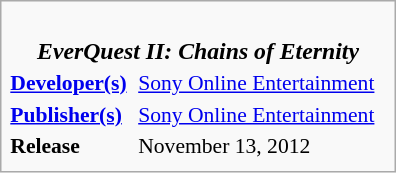<table class="infobox" style="float:right; width:264px; font-size:90%;">
<tr>
<td colspan=2 style="font-size:110%; text-align:center;"><br><strong><em>EverQuest II: Chains of Eternity</em></strong><br></td>
</tr>
<tr>
<td><strong><a href='#'>Developer(s)</a></strong></td>
<td><a href='#'>Sony Online Entertainment</a></td>
</tr>
<tr>
<td><strong><a href='#'>Publisher(s)</a></strong></td>
<td><a href='#'>Sony Online Entertainment</a></td>
</tr>
<tr>
<td><strong>Release</strong></td>
<td>November 13, 2012</td>
</tr>
<tr>
</tr>
</table>
